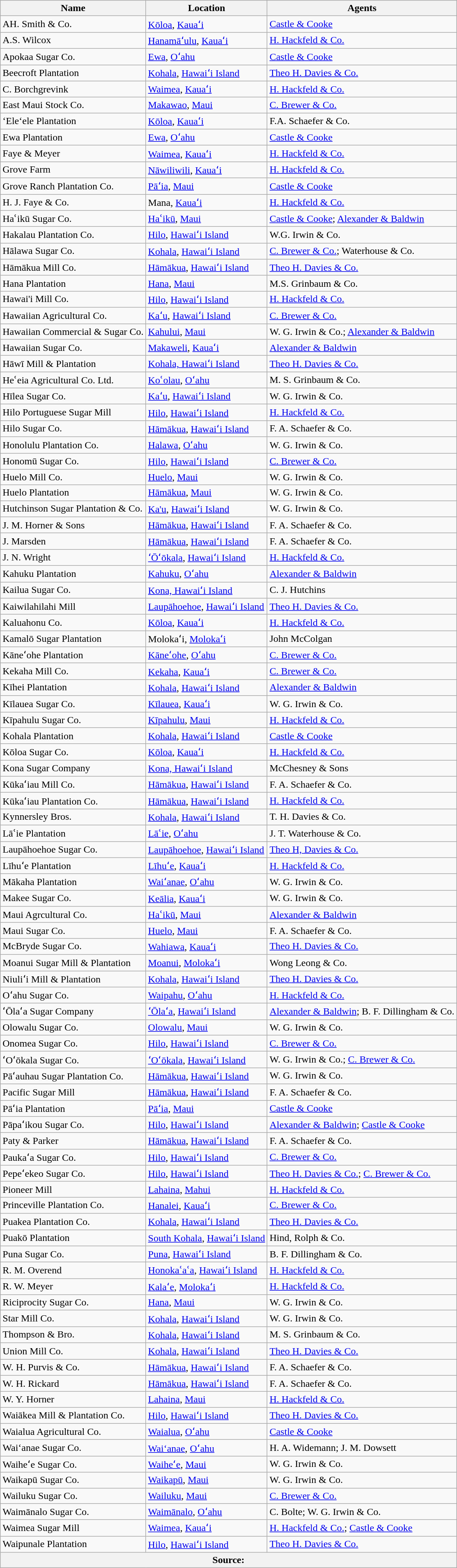<table class="wikitable">
<tr>
<th>Name</th>
<th>Location</th>
<th>Agents</th>
</tr>
<tr>
<td>AH. Smith & Co.</td>
<td><a href='#'>Kōloa</a>, <a href='#'>Kauaʻi</a></td>
<td><a href='#'>Castle & Cooke</a></td>
</tr>
<tr>
<td>A.S. Wilcox</td>
<td><a href='#'>Hanamāʻulu</a>, <a href='#'>Kauaʻi</a></td>
<td><a href='#'>H. Hackfeld & Co.</a></td>
</tr>
<tr>
<td>Apokaa Sugar Co.</td>
<td><a href='#'>Ewa</a>, <a href='#'>Oʻahu</a></td>
<td><a href='#'>Castle & Cooke</a></td>
</tr>
<tr>
<td>Beecroft Plantation</td>
<td><a href='#'>Kohala</a>, <a href='#'>Hawaiʻi Island</a></td>
<td><a href='#'>Theo H. Davies & Co.</a></td>
</tr>
<tr>
<td>C. Borchgrevink</td>
<td><a href='#'>Waimea</a>, <a href='#'>Kauaʻi</a></td>
<td><a href='#'>H. Hackfeld & Co.</a></td>
</tr>
<tr>
<td>East Maui Stock Co.</td>
<td><a href='#'>Makawao</a>, <a href='#'>Maui</a></td>
<td><a href='#'>C. Brewer & Co.</a></td>
</tr>
<tr>
<td>‘Ele‘ele Plantation</td>
<td><a href='#'>Kōloa</a>, <a href='#'>Kauaʻi</a></td>
<td>F.A. Schaefer & Co.</td>
</tr>
<tr>
<td>Ewa Plantation</td>
<td><a href='#'>Ewa</a>, <a href='#'>Oʻahu</a></td>
<td><a href='#'>Castle & Cooke</a></td>
</tr>
<tr>
<td>Faye & Meyer</td>
<td><a href='#'>Waimea</a>, <a href='#'>Kauaʻi</a></td>
<td><a href='#'>H. Hackfeld & Co.</a></td>
</tr>
<tr>
<td>Grove Farm</td>
<td><a href='#'>Nāwiliwili</a>, <a href='#'>Kauaʻi</a></td>
<td><a href='#'>H. Hackfeld & Co.</a></td>
</tr>
<tr>
<td>Grove Ranch Plantation Co.</td>
<td><a href='#'>Pāʻia</a>, <a href='#'>Maui</a></td>
<td><a href='#'>Castle & Cooke</a></td>
</tr>
<tr>
<td>H. J. Faye & Co.</td>
<td>Mana, <a href='#'>Kauaʻi</a></td>
<td><a href='#'>H. Hackfeld & Co.</a></td>
</tr>
<tr>
<td>Haՙikū Sugar Co.</td>
<td><a href='#'>Haՙikū</a>, <a href='#'>Maui</a></td>
<td><a href='#'>Castle & Cooke</a>; <a href='#'>Alexander & Baldwin</a></td>
</tr>
<tr>
<td>Hakalau Plantation Co.</td>
<td><a href='#'>Hilo</a>, <a href='#'>Hawaiʻi Island</a></td>
<td>W.G. Irwin & Co.</td>
</tr>
<tr>
<td>Hālawa Sugar Co.</td>
<td><a href='#'>Kohala</a>, <a href='#'>Hawaiʻi Island</a></td>
<td><a href='#'>C. Brewer & Co.</a>; Waterhouse & Co.</td>
</tr>
<tr>
<td>Hāmākua Mill Co.</td>
<td><a href='#'>Hāmākua</a>, <a href='#'>Hawaiʻi Island</a></td>
<td><a href='#'>Theo H. Davies & Co.</a></td>
</tr>
<tr>
<td>Hana Plantation</td>
<td><a href='#'>Hana</a>, <a href='#'>Maui</a></td>
<td>M.S. Grinbaum & Co.</td>
</tr>
<tr>
<td>Hawai'i Mill Co.</td>
<td><a href='#'>Hilo</a>, <a href='#'>Hawaiʻi Island</a></td>
<td><a href='#'>H. Hackfeld & Co.</a></td>
</tr>
<tr>
<td>Hawaiian Agricultural Co.</td>
<td><a href='#'>Kaʻu</a>, <a href='#'>Hawaiʻi Island</a></td>
<td><a href='#'>C. Brewer & Co.</a></td>
</tr>
<tr>
<td>Hawaiian Commercial & Sugar Co.</td>
<td><a href='#'>Kahului</a>, <a href='#'>Maui</a></td>
<td>W. G. Irwin & Co.; <a href='#'>Alexander & Baldwin</a></td>
</tr>
<tr>
<td>Hawaiian Sugar Co.</td>
<td><a href='#'>Makaweli</a>, <a href='#'>Kauaʻi</a></td>
<td><a href='#'>Alexander & Baldwin</a></td>
</tr>
<tr>
<td>Hāwī Mill & Plantation</td>
<td><a href='#'>Kohala, Hawaiʻi Island</a></td>
<td><a href='#'>Theo H. Davies & Co.</a></td>
</tr>
<tr>
<td>Heՙeia Agricultural Co. Ltd.</td>
<td><a href='#'>Koՙolau</a>, <a href='#'>Oʻahu</a></td>
<td>M. S. Grinbaum & Co.</td>
</tr>
<tr>
<td>Hīlea Sugar Co.</td>
<td><a href='#'>Kaʻu</a>, <a href='#'>Hawaiʻi Island</a></td>
<td>W. G. Irwin & Co.</td>
</tr>
<tr>
<td>Hilo Portuguese Sugar Mill</td>
<td><a href='#'>Hilo</a>, <a href='#'>Hawaiʻi Island</a></td>
<td><a href='#'>H. Hackfeld & Co.</a></td>
</tr>
<tr>
<td>Hilo Sugar Co.</td>
<td><a href='#'>Hāmākua</a>, <a href='#'>Hawaiʻi Island</a></td>
<td>F. A. Schaefer & Co.</td>
</tr>
<tr>
<td>Honolulu Plantation Co.</td>
<td><a href='#'>Halawa</a>, <a href='#'>Oʻahu</a></td>
<td>W. G. Irwin & Co.</td>
</tr>
<tr>
<td>Honomū Sugar Co.</td>
<td><a href='#'>Hilo</a>, <a href='#'>Hawaiʻi Island</a></td>
<td><a href='#'>C. Brewer & Co.</a></td>
</tr>
<tr>
<td>Huelo Mill Co.</td>
<td><a href='#'>Huelo</a>, <a href='#'>Maui</a></td>
<td>W. G. Irwin & Co.</td>
</tr>
<tr>
<td>Huelo Plantation</td>
<td><a href='#'>Hāmākua</a>, <a href='#'>Maui</a></td>
<td>W. G. Irwin & Co.</td>
</tr>
<tr>
<td>Hutchinson Sugar Plantation & Co.</td>
<td><a href='#'>Ka'u</a>, <a href='#'>Hawaiʻi Island</a></td>
<td>W. G. Irwin & Co.</td>
</tr>
<tr>
<td>J. M. Horner & Sons</td>
<td><a href='#'>Hāmākua</a>, <a href='#'>Hawaiʻi Island</a></td>
<td>F. A. Schaefer & Co.</td>
</tr>
<tr>
<td>J. Marsden</td>
<td><a href='#'>Hāmākua</a>, <a href='#'>Hawaiʻi Island</a></td>
<td>F. A. Schaefer & Co.</td>
</tr>
<tr>
<td>J. N. Wright</td>
<td><a href='#'>ʻŌʻōkala</a>, <a href='#'>Hawaiʻi Island</a></td>
<td><a href='#'>H. Hackfeld & Co.</a></td>
</tr>
<tr>
<td>Kahuku Plantation</td>
<td><a href='#'>Kahuku</a>, <a href='#'>Oʻahu</a></td>
<td><a href='#'>Alexander & Baldwin</a></td>
</tr>
<tr>
<td>Kailua Sugar Co.</td>
<td><a href='#'>Kona, Hawaiʻi Island</a></td>
<td>C. J. Hutchins</td>
</tr>
<tr>
<td>Kaiwilahilahi Mill</td>
<td><a href='#'>Laupāhoehoe</a>, <a href='#'>Hawaiʻi Island</a></td>
<td><a href='#'>Theo H. Davies & Co.</a></td>
</tr>
<tr>
<td>Kaluahonu Co.</td>
<td><a href='#'>Kōloa</a>, <a href='#'>Kauaʻi</a></td>
<td><a href='#'>H. Hackfeld & Co.</a></td>
</tr>
<tr>
<td>Kamalō Sugar Plantation</td>
<td>Molokaʻi, <a href='#'>Molokaʻi</a></td>
<td>John McColgan</td>
</tr>
<tr>
<td>Kāneʻohe Plantation</td>
<td><a href='#'>Kāneʻohe</a>, <a href='#'>Oʻahu</a></td>
<td><a href='#'>C. Brewer & Co.</a></td>
</tr>
<tr>
<td>Kekaha Mill Co.</td>
<td><a href='#'>Kekaha</a>, <a href='#'>Kauaʻi</a></td>
<td><a href='#'>C. Brewer & Co.</a></td>
</tr>
<tr>
<td>Kīhei Plantation</td>
<td><a href='#'>Kohala</a>, <a href='#'>Hawaiʻi Island</a></td>
<td><a href='#'>Alexander & Baldwin</a></td>
</tr>
<tr>
<td>Kīlauea Sugar Co.</td>
<td><a href='#'>Kīlauea</a>, <a href='#'>Kauaʻi</a></td>
<td>W. G. Irwin & Co.</td>
</tr>
<tr>
<td>Kīpahulu Sugar Co.</td>
<td><a href='#'>Kīpahulu</a>, <a href='#'>Maui</a></td>
<td><a href='#'>H. Hackfeld & Co.</a></td>
</tr>
<tr>
<td>Kohala Plantation</td>
<td><a href='#'>Kohala</a>, <a href='#'>Hawaiʻi Island</a></td>
<td><a href='#'>Castle & Cooke</a></td>
</tr>
<tr>
<td>Kōloa Sugar Co.</td>
<td><a href='#'>Kōloa</a>, <a href='#'>Kauaʻi</a></td>
<td><a href='#'>H. Hackfeld & Co.</a></td>
</tr>
<tr>
<td>Kona Sugar Company</td>
<td><a href='#'>Kona, Hawaiʻi Island</a></td>
<td>McChesney & Sons</td>
</tr>
<tr>
<td>Kūkaʻiau Mill Co.</td>
<td><a href='#'>Hāmākua</a>, <a href='#'>Hawaiʻi Island</a></td>
<td>F. A. Schaefer & Co.</td>
</tr>
<tr>
<td>Kūkaʻiau Plantation Co.</td>
<td><a href='#'>Hāmākua</a>, <a href='#'>Hawaiʻi Island</a></td>
<td><a href='#'>H. Hackfeld & Co.</a></td>
</tr>
<tr>
<td>Kynnersley Bros.</td>
<td><a href='#'>Kohala</a>, <a href='#'>Hawaiʻi Island</a></td>
<td>T. H. Davies & Co.</td>
</tr>
<tr>
<td>Lāՙie Plantation</td>
<td><a href='#'>Lāՙie</a>, <a href='#'>Oʻahu</a></td>
<td>J. T. Waterhouse & Co.</td>
</tr>
<tr>
<td>Laupāhoehoe Sugar Co.</td>
<td><a href='#'>Laupāhoehoe</a>, <a href='#'>Hawaiʻi Island</a></td>
<td><a href='#'>Theo H, Davies & Co.</a></td>
</tr>
<tr>
<td>Līhuʻe Plantation</td>
<td><a href='#'>Līhuʻe</a>, <a href='#'>Kauaʻi</a></td>
<td><a href='#'>H. Hackfeld & Co.</a></td>
</tr>
<tr>
<td>Mākaha Plantation</td>
<td><a href='#'>Waiʻanae</a>, <a href='#'>Oʻahu</a></td>
<td>W. G. Irwin & Co.</td>
</tr>
<tr>
<td>Makee Sugar Co.</td>
<td><a href='#'>Keālia</a>, <a href='#'>Kauaʻi</a></td>
<td>W. G. Irwin & Co.</td>
</tr>
<tr>
<td>Maui Agrcultural Co.</td>
<td><a href='#'>Haՙikū</a>, <a href='#'>Maui</a></td>
<td><a href='#'>Alexander & Baldwin</a></td>
</tr>
<tr>
<td>Maui Sugar Co.</td>
<td><a href='#'>Huelo</a>, <a href='#'>Maui</a></td>
<td>F. A. Schaefer & Co.</td>
</tr>
<tr>
<td>McBryde Sugar Co.</td>
<td><a href='#'>Wahiawa</a>, <a href='#'>Kauaʻi</a></td>
<td><a href='#'>Theo H. Davies & Co.</a></td>
</tr>
<tr>
<td>Moanui Sugar Mill & Plantation</td>
<td><a href='#'>Moanui</a>, <a href='#'>Molokaʻi</a></td>
<td>Wong Leong & Co.</td>
</tr>
<tr>
<td>Niuliʻi Mill & Plantation</td>
<td><a href='#'>Kohala</a>, <a href='#'>Hawaiʻi Island</a></td>
<td><a href='#'>Theo H. Davies & Co.</a></td>
</tr>
<tr>
<td>Oʻahu Sugar Co.</td>
<td><a href='#'>Waipahu</a>, <a href='#'>Oʻahu</a></td>
<td><a href='#'>H. Hackfeld & Co.</a></td>
</tr>
<tr>
<td>ʻŌlaʻa Sugar Company</td>
<td><a href='#'>ʻŌlaʻa</a>, <a href='#'>Hawaiʻi Island</a></td>
<td><a href='#'>Alexander & Baldwin</a>; B. F. Dillingham & Co.</td>
</tr>
<tr>
<td>Olowalu Sugar Co.</td>
<td><a href='#'>Olowalu</a>, <a href='#'>Maui</a></td>
<td>W. G. Irwin & Co.</td>
</tr>
<tr>
<td>Onomea Sugar Co.</td>
<td><a href='#'>Hilo</a>, <a href='#'>Hawaiʻi Island</a></td>
<td><a href='#'>C. Brewer & Co.</a></td>
</tr>
<tr>
<td>ʻOʻōkala Sugar Co.</td>
<td><a href='#'>ʻOʻōkala</a>, <a href='#'>Hawaiʻi Island</a></td>
<td>W. G. Irwin & Co.; <a href='#'>C. Brewer & Co.</a></td>
</tr>
<tr>
<td>Pāʻauhau Sugar Plantation Co.</td>
<td><a href='#'>Hāmākua</a>, <a href='#'>Hawaiʻi Island</a></td>
<td>W. G. Irwin & Co.</td>
</tr>
<tr>
<td>Pacific Sugar Mill</td>
<td><a href='#'>Hāmākua</a>, <a href='#'>Hawaiʻi Island</a></td>
<td>F. A. Schaefer & Co.</td>
</tr>
<tr>
<td>Pāʻia Plantation</td>
<td><a href='#'>Pāʻia</a>, <a href='#'>Maui</a></td>
<td><a href='#'>Castle & Cooke</a></td>
</tr>
<tr>
<td>Pāpaʻikou Sugar Co.</td>
<td><a href='#'>Hilo</a>, <a href='#'>Hawaiʻi Island</a></td>
<td><a href='#'>Alexander & Baldwin</a>; <a href='#'>Castle & Cooke</a></td>
</tr>
<tr>
<td>Paty & Parker</td>
<td><a href='#'>Hāmākua</a>, <a href='#'>Hawaiʻi Island</a></td>
<td>F. A. Schaefer & Co.</td>
</tr>
<tr>
<td>Paukaʻa Sugar Co.</td>
<td><a href='#'>Hilo</a>, <a href='#'>Hawaiʻi Island</a></td>
<td><a href='#'>C. Brewer & Co.</a></td>
</tr>
<tr>
<td>Pepeʻekeo Sugar Co.</td>
<td><a href='#'>Hilo</a>, <a href='#'>Hawaiʻi Island</a></td>
<td><a href='#'>Theo H. Davies & Co.</a>; <a href='#'>C. Brewer & Co.</a></td>
</tr>
<tr>
<td>Pioneer Mill</td>
<td><a href='#'>Lahaina</a>, <a href='#'>Mahui</a></td>
<td><a href='#'>H. Hackfeld & Co.</a></td>
</tr>
<tr>
<td>Princeville Plantation Co.</td>
<td><a href='#'>Hanalei</a>, <a href='#'>Kauaʻi</a></td>
<td><a href='#'>C. Brewer & Co.</a></td>
</tr>
<tr>
<td>Puakea Plantation Co.</td>
<td><a href='#'>Kohala</a>, <a href='#'>Hawaiʻi Island</a></td>
<td><a href='#'>Theo H. Davies & Co.</a></td>
</tr>
<tr>
<td>Puakō Plantation</td>
<td><a href='#'>South Kohala</a>, <a href='#'>Hawaiʻi Island</a></td>
<td>Hind, Rolph & Co.</td>
</tr>
<tr>
<td>Puna Sugar Co.</td>
<td><a href='#'>Puna</a>, <a href='#'>Hawaiʻi Island</a></td>
<td>B. F. Dillingham & Co.</td>
</tr>
<tr>
<td>R. M. Overend</td>
<td><a href='#'>Honokaՙaՙa</a>, <a href='#'>Hawaiʻi Island</a></td>
<td><a href='#'>H. Hackfeld & Co.</a></td>
</tr>
<tr>
<td>R. W. Meyer</td>
<td><a href='#'>Kalaʻe</a>, <a href='#'>Molokaʻi</a></td>
<td><a href='#'>H. Hackfeld & Co.</a></td>
</tr>
<tr>
<td>Riciprocity Sugar Co.</td>
<td><a href='#'>Hana</a>, <a href='#'>Maui</a></td>
<td>W. G. Irwin & Co.</td>
</tr>
<tr>
<td>Star Mill Co.</td>
<td><a href='#'>Kohala</a>, <a href='#'>Hawaiʻi Island</a></td>
<td>W. G. Irwin & Co.</td>
</tr>
<tr>
<td>Thompson & Bro.</td>
<td><a href='#'>Kohala</a>, <a href='#'>Hawaiʻi Island</a></td>
<td>M. S. Grinbaum & Co.</td>
</tr>
<tr>
<td>Union Mill Co.</td>
<td><a href='#'>Kohala</a>, <a href='#'>Hawaiʻi Island</a></td>
<td><a href='#'>Theo H. Davies & Co.</a></td>
</tr>
<tr>
<td>W. H. Purvis & Co.</td>
<td><a href='#'>Hāmākua</a>, <a href='#'>Hawaiʻi Island</a></td>
<td>F. A. Schaefer & Co.</td>
</tr>
<tr>
<td>W. H. Rickard</td>
<td><a href='#'>Hāmākua</a>, <a href='#'>Hawaiʻi Island</a></td>
<td>F. A. Schaefer & Co.</td>
</tr>
<tr>
<td>W. Y. Horner</td>
<td><a href='#'>Lahaina</a>, <a href='#'>Maui</a></td>
<td><a href='#'>H. Hackfeld & Co.</a></td>
</tr>
<tr>
<td>Waiākea Mill & Plantation Co.</td>
<td><a href='#'>Hilo</a>, <a href='#'>Hawaiʻi Island</a></td>
<td><a href='#'>Theo H. Davies & Co.</a></td>
</tr>
<tr>
<td>Waialua Agricultural Co.</td>
<td><a href='#'>Waialua</a>, <a href='#'>Oʻahu</a></td>
<td><a href='#'>Castle & Cooke</a></td>
</tr>
<tr>
<td>Wai‘anae Sugar Co.</td>
<td><a href='#'>Wai‘anae</a>, <a href='#'>Oʻahu</a></td>
<td>H. A. Widemann; J. M. Dowsett</td>
</tr>
<tr>
<td>Waiheʻe Sugar Co.</td>
<td><a href='#'>Waiheʻe</a>, <a href='#'>Maui</a></td>
<td>W. G. Irwin & Co.</td>
</tr>
<tr>
<td>Waikapū Sugar Co.</td>
<td><a href='#'>Waikapū</a>, <a href='#'>Maui</a></td>
<td>W. G. Irwin & Co.</td>
</tr>
<tr>
<td>Wailuku Sugar Co.</td>
<td><a href='#'>Wailuku</a>, <a href='#'>Maui</a></td>
<td><a href='#'>C. Brewer & Co.</a></td>
</tr>
<tr>
<td>Waimānalo Sugar Co.</td>
<td><a href='#'>Waimānalo</a>, <a href='#'>Oʻahu</a></td>
<td>C. Bolte; W. G. Irwin & Co.</td>
</tr>
<tr>
<td>Waimea Sugar Mill</td>
<td><a href='#'>Waimea</a>, <a href='#'>Kauaʻi</a></td>
<td><a href='#'>H. Hackfeld & Co.</a>; <a href='#'>Castle & Cooke</a></td>
</tr>
<tr>
<td>Waipunale Plantation</td>
<td><a href='#'>Hilo</a>, <a href='#'>Hawaiʻi Island</a></td>
<td><a href='#'>Theo H. Davies & Co.</a></td>
</tr>
<tr>
<th colspan=4>Source: </th>
</tr>
</table>
